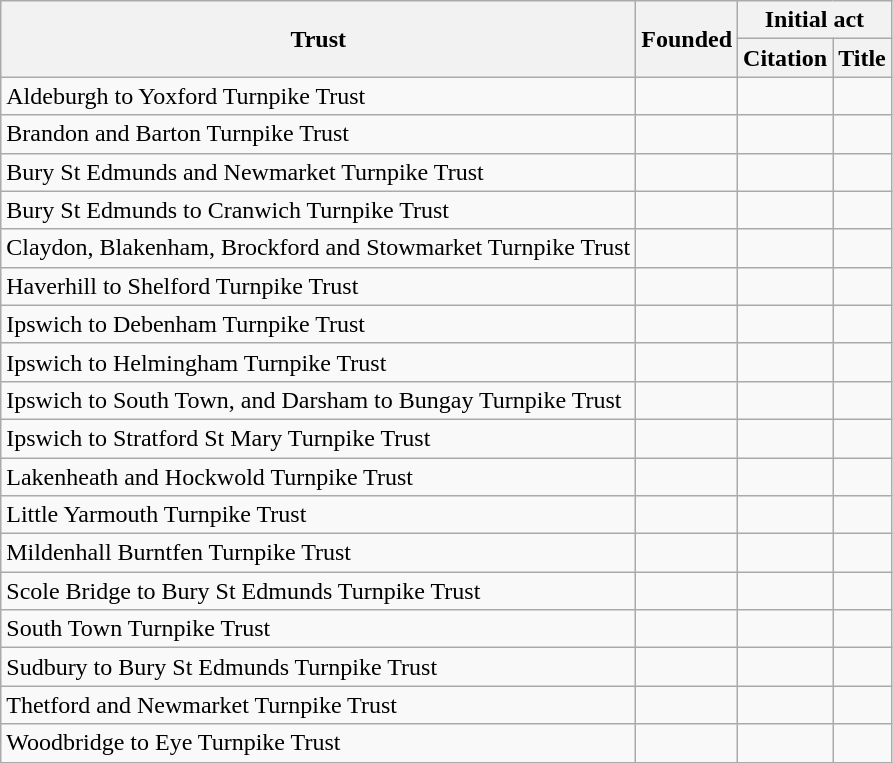<table class="wikitable sortable">
<tr>
<th rowspan=2>Trust</th>
<th rowspan=2>Founded</th>
<th colspan=2>Initial act</th>
</tr>
<tr>
<th>Citation</th>
<th>Title</th>
</tr>
<tr>
<td>Aldeburgh to Yoxford Turnpike Trust</td>
<td></td>
<td></td>
<td></td>
</tr>
<tr>
<td>Brandon and Barton Turnpike Trust</td>
<td></td>
<td></td>
<td></td>
</tr>
<tr>
<td>Bury St Edmunds and Newmarket Turnpike Trust</td>
<td></td>
<td></td>
<td></td>
</tr>
<tr>
<td>Bury St Edmunds to Cranwich Turnpike Trust</td>
<td></td>
<td></td>
<td></td>
</tr>
<tr>
<td>Claydon, Blakenham, Brockford and Stowmarket Turnpike Trust</td>
<td></td>
<td></td>
<td></td>
</tr>
<tr>
<td>Haverhill to Shelford Turnpike Trust</td>
<td></td>
<td></td>
<td></td>
</tr>
<tr>
<td>Ipswich to Debenham Turnpike Trust</td>
<td></td>
<td></td>
<td></td>
</tr>
<tr>
<td>Ipswich to Helmingham Turnpike Trust</td>
<td></td>
<td></td>
<td></td>
</tr>
<tr>
<td>Ipswich to South Town, and Darsham to Bungay Turnpike Trust</td>
<td></td>
<td></td>
<td></td>
</tr>
<tr>
<td>Ipswich to Stratford St Mary Turnpike Trust</td>
<td></td>
<td></td>
<td></td>
</tr>
<tr>
<td>Lakenheath and Hockwold Turnpike Trust</td>
<td></td>
<td></td>
<td></td>
</tr>
<tr>
<td>Little Yarmouth Turnpike Trust</td>
<td></td>
<td></td>
<td></td>
</tr>
<tr>
<td>Mildenhall Burntfen Turnpike Trust</td>
<td></td>
<td></td>
<td></td>
</tr>
<tr>
<td>Scole Bridge to Bury St Edmunds Turnpike Trust</td>
<td></td>
<td></td>
<td></td>
</tr>
<tr>
<td>South Town Turnpike Trust</td>
<td></td>
<td></td>
<td></td>
</tr>
<tr>
<td>Sudbury to Bury St Edmunds Turnpike Trust</td>
<td></td>
<td></td>
<td></td>
</tr>
<tr>
<td>Thetford and Newmarket Turnpike Trust</td>
<td></td>
<td></td>
<td></td>
</tr>
<tr>
<td>Woodbridge to Eye Turnpike Trust</td>
<td></td>
<td></td>
<td></td>
</tr>
</table>
